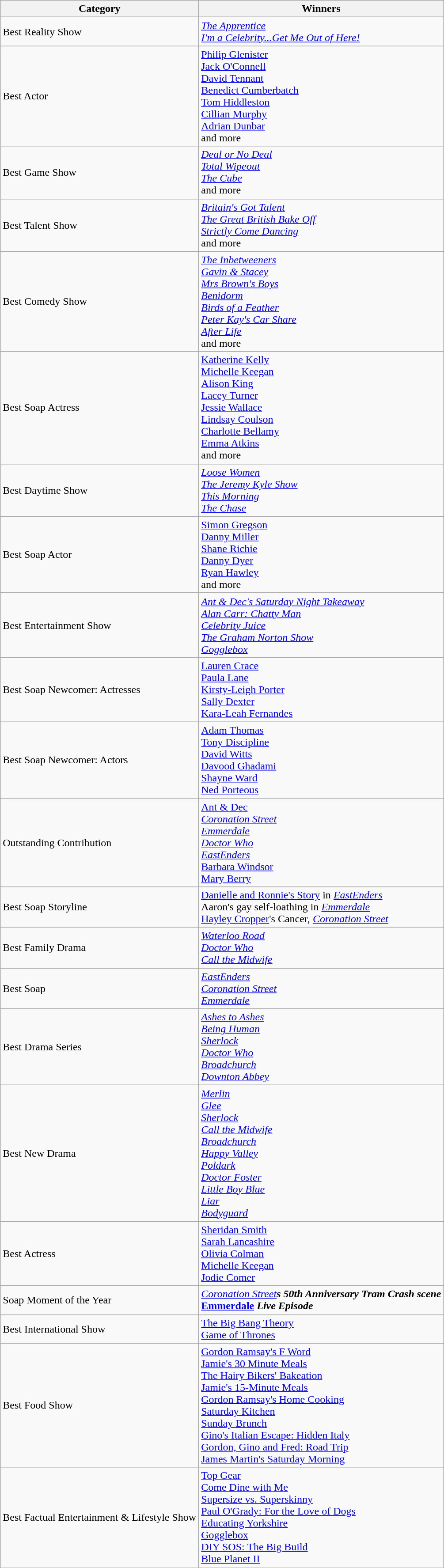<table class="wikitable sortable">
<tr>
<th>Category</th>
<th>Winners</th>
</tr>
<tr>
<td>Best Reality Show</td>
<td><em><a href='#'>The Apprentice</a></em><br><em><a href='#'>I'm a Celebrity...Get Me Out of Here!</a></em></td>
</tr>
<tr>
<td>Best Actor</td>
<td><a href='#'>Philip Glenister</a><br><a href='#'>Jack O'Connell</a><br><a href='#'>David Tennant</a><br><a href='#'>Benedict Cumberbatch</a><br><a href='#'>Tom Hiddleston</a><br><a href='#'>Cillian Murphy</a><br><a href='#'>Adrian Dunbar</a><br>and more</td>
</tr>
<tr>
<td>Best Game Show</td>
<td><em><a href='#'>Deal or No Deal</a></em><br><em><a href='#'>Total Wipeout</a></em><br><em><a href='#'>The Cube</a></em><br>and more</td>
</tr>
<tr>
<td>Best Talent Show</td>
<td><em><a href='#'>Britain's Got Talent</a></em><br><em><a href='#'>The Great British Bake Off</a></em><br><em><a href='#'>Strictly Come Dancing</a></em><br>and more</td>
</tr>
<tr>
<td>Best Comedy Show</td>
<td><em><a href='#'>The Inbetweeners</a></em><br><em><a href='#'>Gavin & Stacey</a></em><br><em><a href='#'>Mrs Brown's Boys</a></em><br><em><a href='#'>Benidorm</a></em><br><em><a href='#'>Birds of a Feather</a></em><br><em><a href='#'>Peter Kay's Car Share</a></em><br><em><a href='#'>After Life</a></em><br>and more</td>
</tr>
<tr>
<td>Best Soap Actress</td>
<td><a href='#'>Katherine Kelly</a><br><a href='#'>Michelle Keegan</a><br><a href='#'>Alison King</a><br><a href='#'>Lacey Turner</a><br><a href='#'>Jessie Wallace</a><br><a href='#'>Lindsay Coulson</a><br><a href='#'>Charlotte Bellamy</a><br><a href='#'>Emma Atkins</a><br>and more</td>
</tr>
<tr>
<td>Best Daytime Show</td>
<td><em><a href='#'>Loose Women</a></em><br><em><a href='#'>The Jeremy Kyle Show</a></em><br><em><a href='#'>This Morning</a></em><br><em><a href='#'>The Chase</a></em></td>
</tr>
<tr>
<td>Best Soap Actor</td>
<td><a href='#'>Simon Gregson</a><br><a href='#'>Danny Miller</a><br><a href='#'>Shane Richie</a><br><a href='#'>Danny Dyer</a><br><a href='#'>Ryan Hawley</a><br>and more</td>
</tr>
<tr>
<td>Best Entertainment Show</td>
<td><em><a href='#'>Ant & Dec's Saturday Night Takeaway</a></em><br><em><a href='#'>Alan Carr: Chatty Man</a></em><br><em><a href='#'>Celebrity Juice</a></em><br><em><a href='#'>The Graham Norton Show</a></em><br><em><a href='#'>Gogglebox</a></em></td>
</tr>
<tr>
<td>Best Soap Newcomer: Actresses</td>
<td><a href='#'>Lauren Crace</a><br><a href='#'>Paula Lane</a><br><a href='#'>Kirsty-Leigh Porter</a><br><a href='#'>Sally Dexter</a><br><a href='#'>Kara-Leah Fernandes</a></td>
</tr>
<tr>
<td>Best Soap Newcomer: Actors</td>
<td><a href='#'>Adam Thomas</a><br><a href='#'>Tony Discipline</a><br><a href='#'>David Witts</a><br><a href='#'>Davood Ghadami</a><br><a href='#'>Shayne Ward</a><br><a href='#'>Ned Porteous</a></td>
</tr>
<tr>
<td>Outstanding Contribution</td>
<td><a href='#'>Ant & Dec</a><br><em><a href='#'>Coronation Street</a></em><br><em><a href='#'>Emmerdale</a></em><br><em><a href='#'>Doctor Who</a></em><br><em><a href='#'>EastEnders</a></em><br><a href='#'>Barbara Windsor</a><br><a href='#'>Mary Berry</a></td>
</tr>
<tr>
<td>Best Soap Storyline</td>
<td><a href='#'>Danielle and Ronnie's Story</a> in <em><a href='#'>EastEnders</a></em><br>Aaron's gay self-loathing in <em><a href='#'>Emmerdale</a></em><br><a href='#'>Hayley Cropper</a>'s Cancer, <em><a href='#'>Coronation Street</a></em></td>
</tr>
<tr>
<td>Best Family Drama</td>
<td><em><a href='#'>Waterloo Road</a></em><br><em><a href='#'>Doctor Who</a></em><br><em><a href='#'>Call the Midwife</a></em></td>
</tr>
<tr>
<td>Best Soap</td>
<td><em><a href='#'>EastEnders</a></em><br><em><a href='#'>Coronation Street</a></em><br><em><a href='#'>Emmerdale</a></em></td>
</tr>
<tr>
<td>Best Drama Series</td>
<td><em><a href='#'>Ashes to Ashes</a></em><br><em><a href='#'>Being Human</a></em><br><em><a href='#'>Sherlock</a></em><br><em><a href='#'>Doctor Who</a></em><br><em><a href='#'>Broadchurch</a></em><br><em><a href='#'>Downton Abbey</a></em></td>
</tr>
<tr>
<td>Best New Drama</td>
<td><em><a href='#'>Merlin</a></em><br><em><a href='#'>Glee</a></em><br><em><a href='#'>Sherlock</a></em><br><em><a href='#'>Call the Midwife</a></em><br><em><a href='#'>Broadchurch</a></em><br><em><a href='#'>Happy Valley</a></em><br><em><a href='#'>Poldark</a></em><br><em><a href='#'>Doctor Foster</a></em><br><em><a href='#'>Little Boy Blue</a></em><br><em><a href='#'>Liar</a></em><br><em><a href='#'>Bodyguard</a></em></td>
</tr>
<tr>
<td>Best Actress</td>
<td><a href='#'>Sheridan Smith</a><br><a href='#'>Sarah Lancashire</a><br><a href='#'>Olivia Colman</a><br><a href='#'>Michelle Keegan</a><br><a href='#'>Jodie Comer</a></td>
</tr>
<tr>
<td>Soap Moment of the Year</td>
<td><em><a href='#'>Coronation Street</a><strong>s 50th Anniversary Tram Crash scene<br></em><a href='#'>Emmerdale</a><em> Live Episode</td>
</tr>
<tr>
<td>Best International Show</td>
<td></em><a href='#'>The Big Bang Theory</a><em><br></em><a href='#'>Game of Thrones</a><em></td>
</tr>
<tr>
<td>Best Food Show</td>
<td></em><a href='#'>Gordon Ramsay's F Word</a><em><br></em><a href='#'>Jamie's 30 Minute Meals</a><em><br></em><a href='#'>The Hairy Bikers' Bakeation</a><em><br></em><a href='#'>Jamie's 15-Minute Meals</a><em><br></em><a href='#'>Gordon Ramsay's Home Cooking</a><em><br></em><a href='#'>Saturday Kitchen</a><em><br></em><a href='#'>Sunday Brunch</a><em><br><a href='#'></em>Gino's Italian Escape: Hidden Italy<em></a><br></em><a href='#'>Gordon, Gino and Fred: Road Trip</a><em><br></em><a href='#'>James Martin's Saturday Morning</a><em></td>
</tr>
<tr>
<td>Best Factual Entertainment & Lifestyle Show</td>
<td></em><a href='#'>Top Gear</a><em><br></em><a href='#'>Come Dine with Me</a><em><br></em><a href='#'>Supersize vs. Superskinny</a><em><br></em><a href='#'>Paul O'Grady: For the Love of Dogs</a><em><br></em><a href='#'>Educating Yorkshire</a><em><br></em><a href='#'>Gogglebox</a><em><br></em><a href='#'>DIY SOS: The Big Build</a><em><br></em><a href='#'>Blue Planet II</a><em></td>
</tr>
</table>
